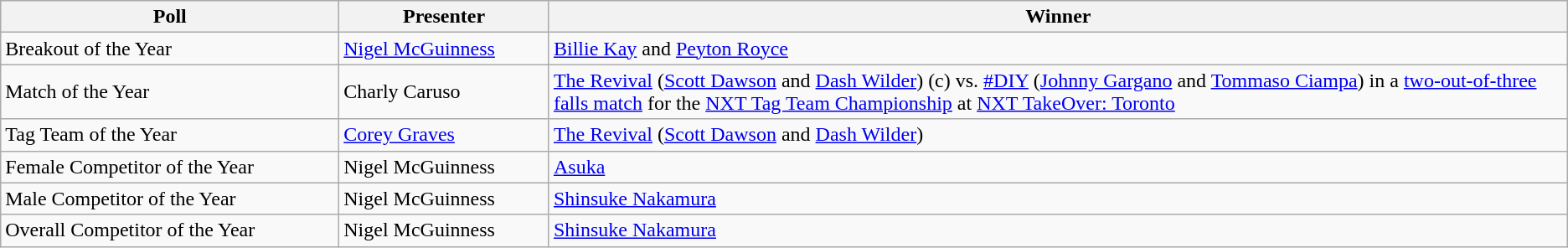<table class="wikitable">
<tr>
<th>Poll</th>
<th>Presenter</th>
<th style="width: 65%">Winner</th>
</tr>
<tr>
<td>Breakout of the Year</td>
<td><a href='#'>Nigel McGuinness</a></td>
<td><a href='#'>Billie Kay</a> and <a href='#'>Peyton Royce</a></td>
</tr>
<tr>
<td>Match of the Year</td>
<td>Charly Caruso</td>
<td><a href='#'>The Revival</a> (<a href='#'>Scott Dawson</a> and <a href='#'>Dash Wilder</a>) (c) vs. <a href='#'>#DIY</a> (<a href='#'>Johnny Gargano</a> and <a href='#'>Tommaso Ciampa</a>) in a <a href='#'>two-out-of-three falls match</a> for the <a href='#'>NXT Tag Team Championship</a> at <a href='#'>NXT TakeOver: Toronto</a></td>
</tr>
<tr>
<td>Tag Team of the Year</td>
<td><a href='#'>Corey Graves</a></td>
<td><a href='#'>The Revival</a> (<a href='#'>Scott Dawson</a> and <a href='#'>Dash Wilder</a>)</td>
</tr>
<tr>
<td>Female Competitor of the Year</td>
<td>Nigel McGuinness</td>
<td><a href='#'>Asuka</a></td>
</tr>
<tr>
<td>Male Competitor of the Year</td>
<td>Nigel McGuinness</td>
<td><a href='#'>Shinsuke Nakamura</a></td>
</tr>
<tr>
<td>Overall Competitor of the Year</td>
<td>Nigel McGuinness</td>
<td><a href='#'>Shinsuke Nakamura</a></td>
</tr>
</table>
